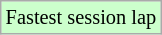<table class="wikitable" style="font-size: 85%;">
<tr style="background:#ccffcc;">
<td>Fastest session lap</td>
</tr>
</table>
